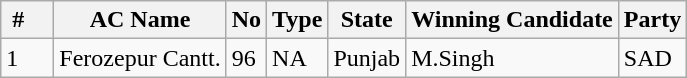<table class="wikitable">
<tr>
<th rowspan="1"> #    </th>
<th colspan="1" rowspan="1">AC Name</th>
<th colspan="1" rowspan="1">No</th>
<th colspan="1" rowspan="1">Type</th>
<th colspan="1" rowspan="1">State</th>
<th colspan="1" rowspan="1">Winning Candidate</th>
<th colspan="1" rowspan="1">Party</th>
</tr>
<tr>
<td>1</td>
<td>Ferozepur Cantt.</td>
<td>96</td>
<td>NA</td>
<td>Punjab</td>
<td>M.Singh</td>
<td>SAD</td>
</tr>
</table>
